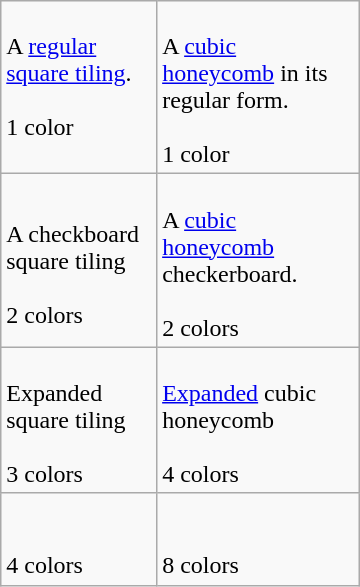<table align=right class="wikitable" width=240>
<tr>
<td valign=top><br>A <a href='#'>regular square tiling</a>.<br><br>1 color</td>
<td><br>A <a href='#'>cubic honeycomb</a> in its regular form.<br><br>1 color</td>
</tr>
<tr>
<td><br>A checkboard square tiling<br><br>2 colors</td>
<td><br>A <a href='#'>cubic honeycomb</a> checkerboard.<br><br>2 colors</td>
</tr>
<tr>
<td><br>Expanded square tiling<br><br>3 colors</td>
<td><br><a href='#'>Expanded</a> cubic honeycomb<br><br>4 colors</td>
</tr>
<tr>
<td><br><br>4 colors</td>
<td><br><br>8 colors</td>
</tr>
</table>
